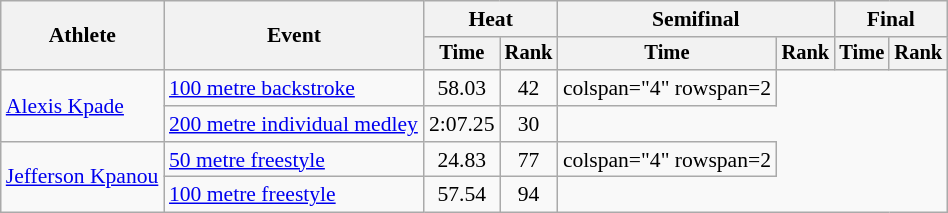<table class="wikitable" style="text-align:center; font-size:90%; width:50%;">
<tr>
<th rowspan="2">Athlete</th>
<th rowspan="2">Event</th>
<th colspan="2">Heat</th>
<th colspan="2">Semifinal</th>
<th colspan="2">Final</th>
</tr>
<tr style="font-size:95%">
<th>Time</th>
<th>Rank</th>
<th>Time</th>
<th>Rank</th>
<th>Time</th>
<th>Rank</th>
</tr>
<tr>
<td align=left rowspan=2><a href='#'>Alexis Kpade</a></td>
<td align=left><a href='#'>100 metre backstroke</a></td>
<td>58.03</td>
<td>42</td>
<td>colspan="4" rowspan=2</td>
</tr>
<tr>
<td align=left><a href='#'>200 metre individual medley</a></td>
<td>2:07.25</td>
<td>30</td>
</tr>
<tr>
<td align=left rowspan=2><a href='#'>Jefferson Kpanou</a></td>
<td align=left><a href='#'>50 metre freestyle</a></td>
<td>24.83</td>
<td>77</td>
<td>colspan="4" rowspan=2</td>
</tr>
<tr>
<td align=left><a href='#'>100 metre freestyle</a></td>
<td>57.54</td>
<td>94</td>
</tr>
</table>
